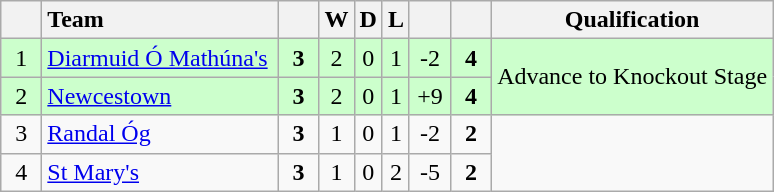<table class="wikitable" style="text-align:center">
<tr>
<th width="20"></th>
<th width="150" style="text-align:left;">Team</th>
<th width="20"></th>
<th>W</th>
<th>D</th>
<th>L</th>
<th width="20"></th>
<th width="20"></th>
<th>Qualification</th>
</tr>
<tr style="background:#ccffcc">
<td>1</td>
<td align="left"> <a href='#'>Diarmuid Ó Mathúna's</a></td>
<td><strong>3</strong></td>
<td>2</td>
<td>0</td>
<td>1</td>
<td>-2</td>
<td><strong>4</strong></td>
<td rowspan="2">Advance to Knockout Stage</td>
</tr>
<tr style="background:#ccffcc">
<td>2</td>
<td align="left"> <a href='#'>Newcestown</a></td>
<td><strong>3</strong></td>
<td>2</td>
<td>0</td>
<td>1</td>
<td>+9</td>
<td><strong>4</strong></td>
</tr>
<tr>
<td>3</td>
<td align="left"> <a href='#'>Randal Óg</a></td>
<td><strong>3</strong></td>
<td>1</td>
<td>0</td>
<td>1</td>
<td>-2</td>
<td><strong>2</strong></td>
<td rowspan="2"></td>
</tr>
<tr>
<td>4</td>
<td align="left"> <a href='#'>St Mary's</a></td>
<td><strong>3</strong></td>
<td>1</td>
<td>0</td>
<td>2</td>
<td>-5</td>
<td><strong>2</strong></td>
</tr>
</table>
